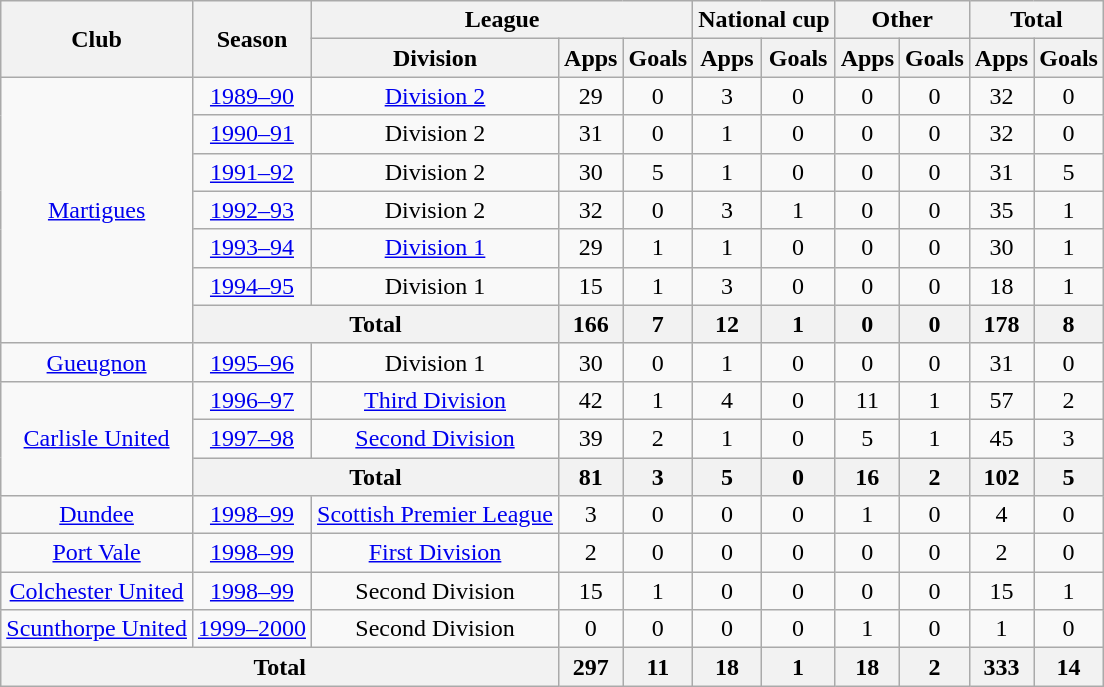<table class="wikitable" style="text-align:center">
<tr>
<th rowspan="2">Club</th>
<th rowspan="2">Season</th>
<th colspan="3">League</th>
<th colspan="2">National cup</th>
<th colspan="2">Other</th>
<th colspan="2">Total</th>
</tr>
<tr>
<th>Division</th>
<th>Apps</th>
<th>Goals</th>
<th>Apps</th>
<th>Goals</th>
<th>Apps</th>
<th>Goals</th>
<th>Apps</th>
<th>Goals</th>
</tr>
<tr>
<td rowspan="7"><a href='#'>Martigues</a></td>
<td><a href='#'>1989–90</a></td>
<td><a href='#'>Division 2</a></td>
<td>29</td>
<td>0</td>
<td>3</td>
<td>0</td>
<td>0</td>
<td>0</td>
<td>32</td>
<td>0</td>
</tr>
<tr>
<td><a href='#'>1990–91</a></td>
<td>Division 2</td>
<td>31</td>
<td>0</td>
<td>1</td>
<td>0</td>
<td>0</td>
<td>0</td>
<td>32</td>
<td>0</td>
</tr>
<tr>
<td><a href='#'>1991–92</a></td>
<td>Division 2</td>
<td>30</td>
<td>5</td>
<td>1</td>
<td>0</td>
<td>0</td>
<td>0</td>
<td>31</td>
<td>5</td>
</tr>
<tr>
<td><a href='#'>1992–93</a></td>
<td>Division 2</td>
<td>32</td>
<td>0</td>
<td>3</td>
<td>1</td>
<td>0</td>
<td>0</td>
<td>35</td>
<td>1</td>
</tr>
<tr>
<td><a href='#'>1993–94</a></td>
<td><a href='#'>Division 1</a></td>
<td>29</td>
<td>1</td>
<td>1</td>
<td>0</td>
<td>0</td>
<td>0</td>
<td>30</td>
<td>1</td>
</tr>
<tr>
<td><a href='#'>1994–95</a></td>
<td>Division 1</td>
<td>15</td>
<td>1</td>
<td>3</td>
<td>0</td>
<td>0</td>
<td>0</td>
<td>18</td>
<td>1</td>
</tr>
<tr>
<th colspan="2">Total</th>
<th>166</th>
<th>7</th>
<th>12</th>
<th>1</th>
<th>0</th>
<th>0</th>
<th>178</th>
<th>8</th>
</tr>
<tr>
<td><a href='#'>Gueugnon</a></td>
<td><a href='#'>1995–96</a></td>
<td>Division 1</td>
<td>30</td>
<td>0</td>
<td>1</td>
<td>0</td>
<td>0</td>
<td>0</td>
<td>31</td>
<td>0</td>
</tr>
<tr>
<td rowspan="3"><a href='#'>Carlisle United</a></td>
<td><a href='#'>1996–97</a></td>
<td><a href='#'>Third Division</a></td>
<td>42</td>
<td>1</td>
<td>4</td>
<td>0</td>
<td>11</td>
<td>1</td>
<td>57</td>
<td>2</td>
</tr>
<tr>
<td><a href='#'>1997–98</a></td>
<td><a href='#'>Second Division</a></td>
<td>39</td>
<td>2</td>
<td>1</td>
<td>0</td>
<td>5</td>
<td>1</td>
<td>45</td>
<td>3</td>
</tr>
<tr>
<th colspan="2">Total</th>
<th>81</th>
<th>3</th>
<th>5</th>
<th>0</th>
<th>16</th>
<th>2</th>
<th>102</th>
<th>5</th>
</tr>
<tr>
<td><a href='#'>Dundee</a></td>
<td><a href='#'>1998–99</a></td>
<td><a href='#'>Scottish Premier League</a></td>
<td>3</td>
<td>0</td>
<td>0</td>
<td>0</td>
<td>1</td>
<td>0</td>
<td>4</td>
<td>0</td>
</tr>
<tr>
<td><a href='#'>Port Vale</a></td>
<td><a href='#'>1998–99</a></td>
<td><a href='#'>First Division</a></td>
<td>2</td>
<td>0</td>
<td>0</td>
<td>0</td>
<td>0</td>
<td>0</td>
<td>2</td>
<td>0</td>
</tr>
<tr>
<td><a href='#'>Colchester United</a></td>
<td><a href='#'>1998–99</a></td>
<td>Second Division</td>
<td>15</td>
<td>1</td>
<td>0</td>
<td>0</td>
<td>0</td>
<td>0</td>
<td>15</td>
<td>1</td>
</tr>
<tr>
<td><a href='#'>Scunthorpe United</a></td>
<td><a href='#'>1999–2000</a></td>
<td>Second Division</td>
<td>0</td>
<td>0</td>
<td>0</td>
<td>0</td>
<td>1</td>
<td>0</td>
<td>1</td>
<td>0</td>
</tr>
<tr>
<th colspan="3">Total</th>
<th>297</th>
<th>11</th>
<th>18</th>
<th>1</th>
<th>18</th>
<th>2</th>
<th>333</th>
<th>14</th>
</tr>
</table>
